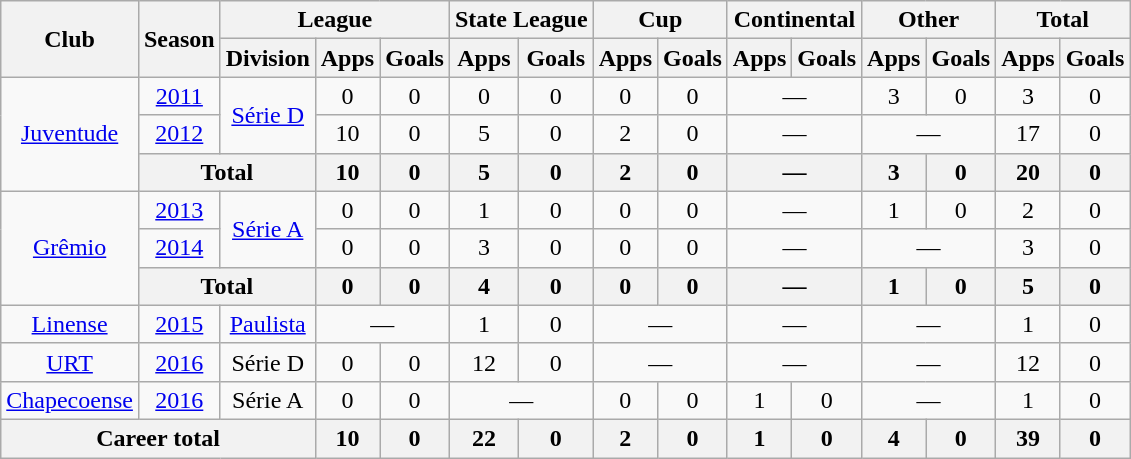<table class="wikitable" style="text-align: center;">
<tr>
<th rowspan="2">Club</th>
<th rowspan="2">Season</th>
<th colspan="3">League</th>
<th colspan="2">State League</th>
<th colspan="2">Cup</th>
<th colspan="2">Continental</th>
<th colspan="2">Other</th>
<th colspan="2">Total</th>
</tr>
<tr>
<th>Division</th>
<th>Apps</th>
<th>Goals</th>
<th>Apps</th>
<th>Goals</th>
<th>Apps</th>
<th>Goals</th>
<th>Apps</th>
<th>Goals</th>
<th>Apps</th>
<th>Goals</th>
<th>Apps</th>
<th>Goals</th>
</tr>
<tr>
<td rowspan="3" valign="center"><a href='#'>Juventude</a></td>
<td><a href='#'>2011</a></td>
<td rowspan="2"><a href='#'>Série D</a></td>
<td>0</td>
<td>0</td>
<td>0</td>
<td>0</td>
<td>0</td>
<td>0</td>
<td colspan="2">—</td>
<td>3</td>
<td>0</td>
<td>3</td>
<td>0</td>
</tr>
<tr>
<td><a href='#'>2012</a></td>
<td>10</td>
<td>0</td>
<td>5</td>
<td>0</td>
<td>2</td>
<td>0</td>
<td colspan="2">—</td>
<td colspan="2">—</td>
<td>17</td>
<td>0</td>
</tr>
<tr>
<th colspan="2">Total</th>
<th>10</th>
<th>0</th>
<th>5</th>
<th>0</th>
<th>2</th>
<th>0</th>
<th colspan="2">—</th>
<th>3</th>
<th>0</th>
<th>20</th>
<th>0</th>
</tr>
<tr>
<td rowspan="3" valign="center"><a href='#'>Grêmio</a></td>
<td><a href='#'>2013</a></td>
<td rowspan="2"><a href='#'>Série A</a></td>
<td>0</td>
<td>0</td>
<td>1</td>
<td>0</td>
<td>0</td>
<td>0</td>
<td colspan="2">—</td>
<td>1</td>
<td>0</td>
<td>2</td>
<td>0</td>
</tr>
<tr>
<td><a href='#'>2014</a></td>
<td>0</td>
<td>0</td>
<td>3</td>
<td>0</td>
<td>0</td>
<td>0</td>
<td colspan="2">—</td>
<td colspan="2">—</td>
<td>3</td>
<td>0</td>
</tr>
<tr>
<th colspan="2">Total</th>
<th>0</th>
<th>0</th>
<th>4</th>
<th>0</th>
<th>0</th>
<th>0</th>
<th colspan="2">—</th>
<th>1</th>
<th>0</th>
<th>5</th>
<th>0</th>
</tr>
<tr>
<td valign="center"><a href='#'>Linense</a></td>
<td><a href='#'>2015</a></td>
<td><a href='#'>Paulista</a></td>
<td colspan="2">—</td>
<td>1</td>
<td>0</td>
<td colspan="2">—</td>
<td colspan="2">—</td>
<td colspan="2">—</td>
<td>1</td>
<td>0</td>
</tr>
<tr>
<td valign="center"><a href='#'>URT</a></td>
<td><a href='#'>2016</a></td>
<td>Série D</td>
<td>0</td>
<td>0</td>
<td>12</td>
<td>0</td>
<td colspan="2">—</td>
<td colspan="2">—</td>
<td colspan="2">—</td>
<td>12</td>
<td>0</td>
</tr>
<tr>
<td valign="center"><a href='#'>Chapecoense</a></td>
<td><a href='#'>2016</a></td>
<td>Série A</td>
<td>0</td>
<td>0</td>
<td colspan="2">—</td>
<td>0</td>
<td>0</td>
<td>1</td>
<td>0</td>
<td colspan="2">—</td>
<td>1</td>
<td>0</td>
</tr>
<tr>
<th colspan="3">Career total</th>
<th>10</th>
<th>0</th>
<th>22</th>
<th>0</th>
<th>2</th>
<th>0</th>
<th>1</th>
<th>0</th>
<th>4</th>
<th>0</th>
<th>39</th>
<th>0</th>
</tr>
</table>
